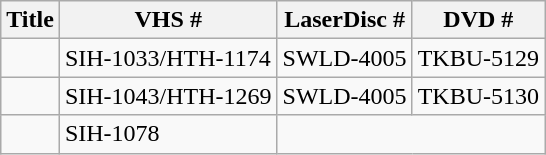<table class="wikitable" style="text-align:left">
<tr>
<th>Title</th>
<th>VHS #</th>
<th>LaserDisc #</th>
<th>DVD #</th>
</tr>
<tr>
<td></td>
<td>SIH-1033/HTH-1174</td>
<td>SWLD-4005</td>
<td>TKBU-5129</td>
</tr>
<tr>
<td></td>
<td>SIH-1043/HTH-1269</td>
<td>SWLD-4005</td>
<td>TKBU-5130</td>
</tr>
<tr>
<td></td>
<td>SIH-1078</td>
</tr>
</table>
